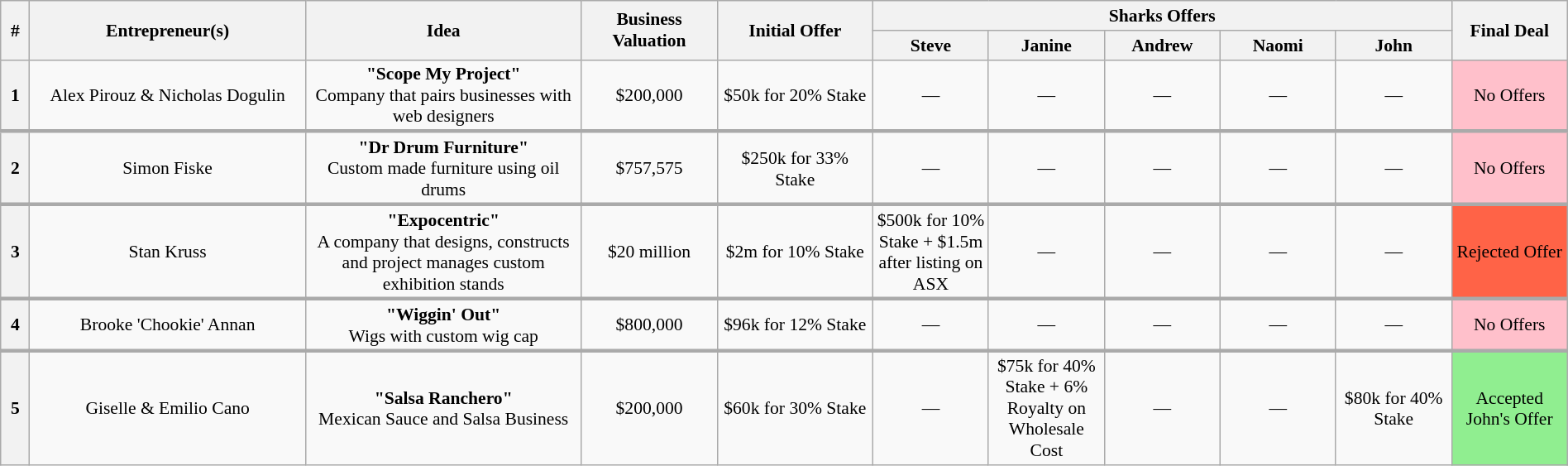<table class="wikitable plainrowheaders" style="font-size:90%; text-align:center; width: 100%; margin-left: auto; margin-right: auto;">
<tr>
<th scope="col" bgcolor="lightgrey" rowspan="2" width="15" align="center">#</th>
<th scope="col" bgcolor="lightgrey" rowspan="2" width="200" align="center">Entrepreneur(s)</th>
<th scope="col" bgcolor="lightgrey" rowspan="2" width="200" align="center">Idea</th>
<th scope="col" bgcolor="lightgrey" rowspan="2" width="95" align="center">Business Valuation</th>
<th scope="col" bgcolor="lightgrey" rowspan="2" width="110" align="center">Initial Offer</th>
<th scope="col" bgcolor="lightgrey" colspan="5">Sharks Offers</th>
<th scope="col" bgcolor="lightgrey" rowspan="2" width="80" align="center">Final Deal</th>
</tr>
<tr>
<th width="80" align="center"><strong>Steve</strong></th>
<th width="80" align="center"><strong>Janine</strong></th>
<th width="80" align="center"><strong>Andrew</strong></th>
<th width="80" align="center"><strong>Naomi</strong></th>
<th width="80" align="center"><strong>John</strong></th>
</tr>
<tr>
<th>1</th>
<td>Alex Pirouz & Nicholas Dogulin</td>
<td><strong>"Scope My Project"</strong><br> Company that pairs businesses with web designers</td>
<td>$200,000</td>
<td>$50k for 20% Stake</td>
<td>—</td>
<td>—</td>
<td>—</td>
<td>—</td>
<td>—</td>
<td bgcolor="pink">No Offers</td>
</tr>
<tr>
</tr>
<tr style="border-top:3px solid #aaa;">
<th>2</th>
<td>Simon Fiske</td>
<td><strong>"Dr Drum Furniture"</strong><br> Custom made furniture using oil drums</td>
<td>$757,575</td>
<td>$250k for 33% Stake</td>
<td>—</td>
<td>—</td>
<td>—</td>
<td>—</td>
<td>—</td>
<td bgcolor="pink">No Offers</td>
</tr>
<tr>
</tr>
<tr style="border-top:3px solid #aaa;">
<th>3</th>
<td>Stan Kruss</td>
<td><strong>"Expocentric"</strong><br> A company that designs, constructs and project manages custom exhibition stands</td>
<td>$20 million</td>
<td>$2m for 10% Stake</td>
<td>$500k for 10% Stake + $1.5m after listing on ASX</td>
<td>—</td>
<td>—</td>
<td>—</td>
<td>—</td>
<td bgcolor="tomato">Rejected Offer</td>
</tr>
<tr>
</tr>
<tr style="border-top:3px solid #aaa;">
<th>4</th>
<td>Brooke 'Chookie' Annan</td>
<td><strong>"Wiggin' Out"</strong><br> Wigs with custom wig cap</td>
<td>$800,000</td>
<td>$96k for 12% Stake</td>
<td>—</td>
<td>—</td>
<td>—</td>
<td>—</td>
<td>—</td>
<td bgcolor="pink">No Offers</td>
</tr>
<tr>
</tr>
<tr style="border-top:3px solid #aaa;">
<th>5</th>
<td>Giselle & Emilio Cano</td>
<td><strong>"Salsa Ranchero"</strong><br> Mexican Sauce and Salsa Business</td>
<td>$200,000</td>
<td>$60k for 30% Stake</td>
<td>—</td>
<td>$75k for 40% Stake + 6% Royalty on Wholesale Cost</td>
<td>—</td>
<td>—</td>
<td>$80k for 40% Stake</td>
<td bgcolor="lightgreen">Accepted John's Offer</td>
</tr>
</table>
